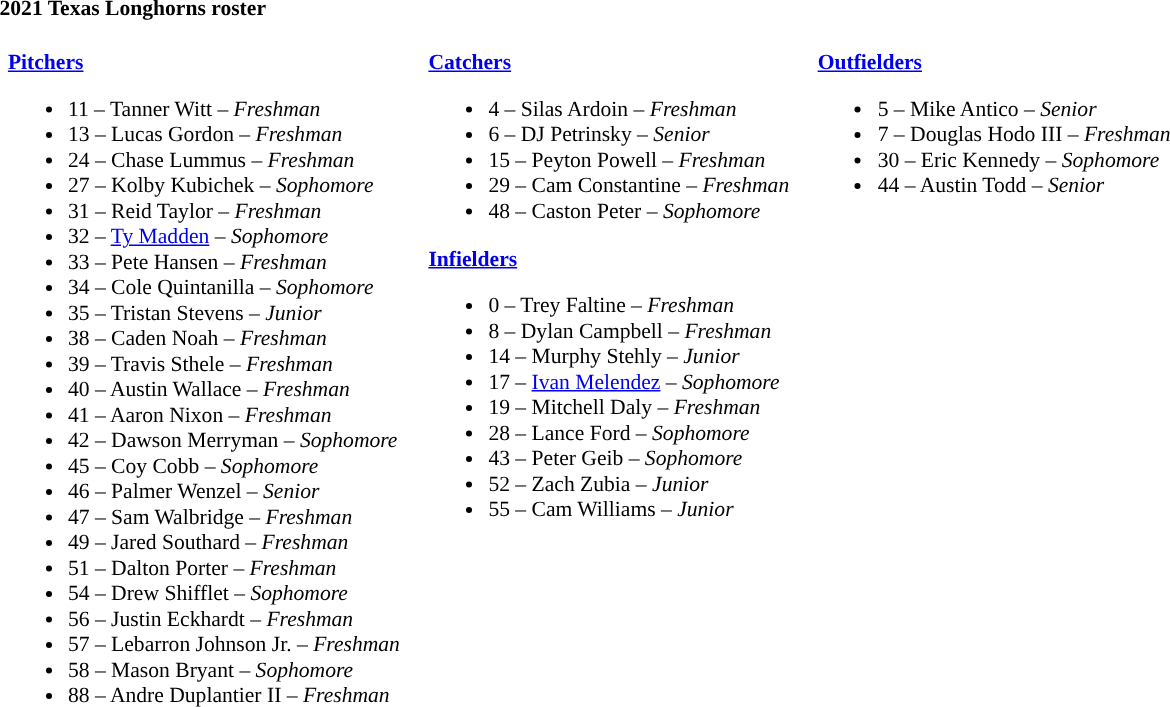<table class="toccolours" style="border-collapse:collapse; font-size:90%;">
<tr>
<td colspan="7"><strong>2021 Texas Longhorns roster</strong></td>
</tr>
<tr>
<td width="03"> </td>
<td valign="top"><br><strong><a href='#'>Pitchers</a></strong><ul><li>11 – Tanner Witt – <em>Freshman</em></li><li>13 – Lucas Gordon – <em>Freshman</em></li><li>24 – Chase Lummus – <em> Freshman</em></li><li>27 – Kolby Kubichek – <em> Sophomore</em></li><li>31 – Reid Taylor – <em>Freshman</em></li><li>32 – <a href='#'>Ty Madden</a> – <em> Sophomore</em></li><li>33 – Pete Hansen – <em> Freshman</em></li><li>34 – Cole Quintanilla – <em> Sophomore</em></li><li>35 – Tristan Stevens – <em> Junior</em></li><li>38 – Caden Noah – <em>Freshman</em></li><li>39 – Travis Sthele – <em>Freshman</em></li><li>40 – Austin Wallace – <em> Freshman</em></li><li>41 – Aaron Nixon – <em>Freshman</em></li><li>42 – Dawson Merryman – <em> Sophomore</em></li><li>45 – Coy Cobb – <em> Sophomore</em></li><li>46 – Palmer Wenzel – <em> Senior</em></li><li>47 – Sam Walbridge – <em> Freshman</em></li><li>49 – Jared Southard – <em> Freshman</em></li><li>51 – Dalton Porter – <em>Freshman</em></li><li>54 – Drew Shifflet – <em> Sophomore</em></li><li>56 – Justin Eckhardt – <em> Freshman</em></li><li>57 – Lebarron Johnson Jr. – <em>Freshman</em></li><li>58 – Mason Bryant – <em> Sophomore</em></li><li>88 – Andre Duplantier II – <em> Freshman</em></li></ul></td>
<td width="15"> </td>
<td valign="top"><br><strong><a href='#'>Catchers</a></strong><ul><li>4 – Silas Ardoin – <em> Freshman</em></li><li>6 – DJ Petrinsky – <em> Senior</em></li><li>15 – Peyton Powell – <em> Freshman</em></li><li>29 – Cam Constantine – <em> Freshman</em></li><li>48 – Caston Peter – <em> Sophomore</em></li></ul><strong><a href='#'>Infielders</a></strong><ul><li>0 – Trey Faltine – <em> Freshman</em></li><li>8 – Dylan Campbell – <em>Freshman</em></li><li>14 – Murphy Stehly – <em> Junior</em></li><li>17 – <a href='#'>Ivan Melendez</a> – <em> Sophomore</em></li><li>19 – Mitchell Daly – <em>Freshman</em></li><li>28 – Lance Ford – <em> Sophomore</em></li><li>43 – Peter Geib – <em> Sophomore</em></li><li>52 – Zach Zubia – <em> Junior</em></li><li>55 – Cam Williams – <em> Junior</em></li></ul></td>
<td width="15"> </td>
<td valign="top"><br><strong><a href='#'>Outfielders</a></strong><ul><li>5 – Mike Antico – <em> Senior</em></li><li>7 – Douglas Hodo III – <em> Freshman</em></li><li>30 – Eric Kennedy – <em> Sophomore</em></li><li>44 – Austin Todd – <em> Senior</em></li></ul></td>
<td width="25"> </td>
</tr>
</table>
